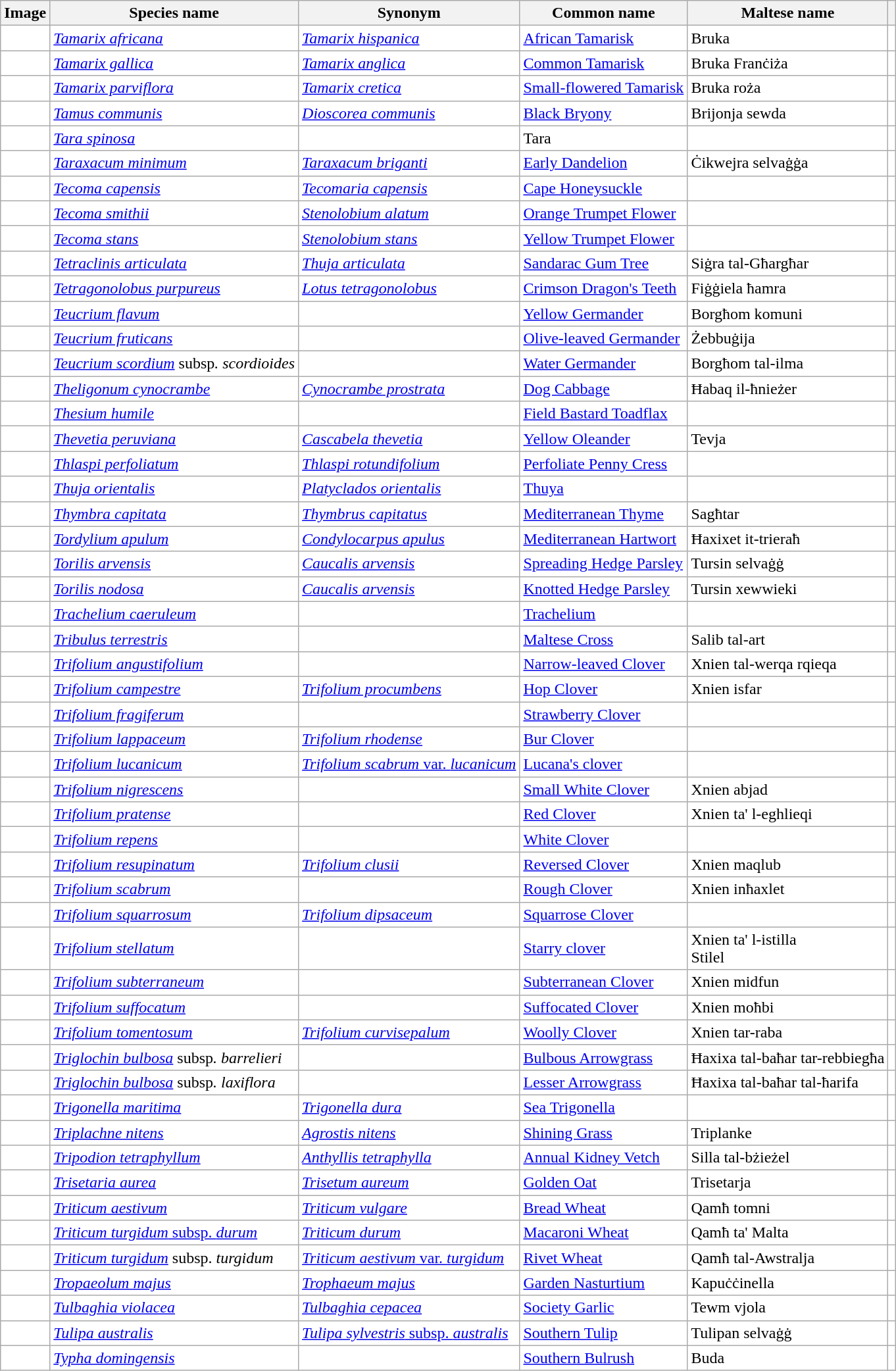<table class="wikitable" style="background: white">
<tr>
<th>Image</th>
<th>Species name</th>
<th>Synonym</th>
<th>Common name</th>
<th>Maltese name</th>
<th></th>
</tr>
<tr>
<td></td>
<td><em><a href='#'>Tamarix africana</a></em></td>
<td><em><a href='#'>Tamarix hispanica</a></em></td>
<td><a href='#'>African Tamarisk</a></td>
<td>Bruka</td>
<td></td>
</tr>
<tr>
<td></td>
<td><em><a href='#'>Tamarix gallica</a></em></td>
<td><em><a href='#'>Tamarix anglica</a></em></td>
<td><a href='#'>Common Tamarisk</a></td>
<td>Bruka Franċiża</td>
<td></td>
</tr>
<tr>
<td></td>
<td><em><a href='#'>Tamarix parviflora</a></em></td>
<td><em><a href='#'>Tamarix cretica</a></em></td>
<td><a href='#'>Small-flowered Tamarisk</a></td>
<td>Bruka roża</td>
<td></td>
</tr>
<tr>
<td></td>
<td><em><a href='#'>Tamus communis</a></em></td>
<td><em><a href='#'>Dioscorea communis</a></em></td>
<td><a href='#'>Black Bryony</a></td>
<td>Brijonja sewda</td>
<td></td>
</tr>
<tr>
<td></td>
<td><em><a href='#'>Tara spinosa</a></em></td>
<td></td>
<td>Tara</td>
<td></td>
<td></td>
</tr>
<tr>
<td></td>
<td><em><a href='#'>Taraxacum minimum</a></em></td>
<td><em><a href='#'>Taraxacum briganti</a></em></td>
<td><a href='#'>Early Dandelion</a></td>
<td>Ċikwejra selvaġġa</td>
<td></td>
</tr>
<tr>
<td></td>
<td><em><a href='#'>Tecoma capensis</a></em></td>
<td><em><a href='#'>Tecomaria capensis</a></em></td>
<td><a href='#'>Cape Honeysuckle</a></td>
<td></td>
<td></td>
</tr>
<tr>
<td></td>
<td><em><a href='#'>Tecoma smithii</a></em></td>
<td><em><a href='#'>Stenolobium alatum</a></em></td>
<td><a href='#'>Orange Trumpet Flower</a></td>
<td></td>
<td></td>
</tr>
<tr>
<td></td>
<td><em><a href='#'>Tecoma stans</a></em></td>
<td><em><a href='#'>Stenolobium stans</a></em></td>
<td><a href='#'>Yellow Trumpet Flower</a></td>
<td></td>
<td></td>
</tr>
<tr>
<td></td>
<td><em><a href='#'>Tetraclinis articulata</a></em></td>
<td><em><a href='#'>Thuja articulata</a></em></td>
<td><a href='#'>Sandarac Gum Tree</a></td>
<td>Siġra tal-Għargħar</td>
<td></td>
</tr>
<tr>
<td></td>
<td><em><a href='#'>Tetragonolobus purpureus</a></em></td>
<td><em><a href='#'>Lotus tetragonolobus</a></em></td>
<td><a href='#'>Crimson Dragon's Teeth</a></td>
<td>Fiġġiela ħamra</td>
<td></td>
</tr>
<tr>
<td></td>
<td><em><a href='#'>Teucrium flavum</a></em></td>
<td></td>
<td><a href='#'>Yellow Germander</a></td>
<td>Borgħom komuni</td>
<td></td>
</tr>
<tr>
<td></td>
<td><em><a href='#'>Teucrium fruticans</a></em></td>
<td></td>
<td><a href='#'>Olive-leaved Germander</a></td>
<td>Żebbuġija</td>
<td></td>
</tr>
<tr>
<td></td>
<td><em><a href='#'>Teucrium scordium</a></em> subsp<em>. scordioides</em></td>
<td></td>
<td><a href='#'>Water Germander</a></td>
<td>Borgħom tal-ilma</td>
<td></td>
</tr>
<tr>
<td></td>
<td><em><a href='#'>Theligonum cynocrambe</a></em></td>
<td><em><a href='#'>Cynocrambe prostrata</a></em></td>
<td><a href='#'>Dog Cabbage</a></td>
<td>Ħabaq il-ħnieżer</td>
<td></td>
</tr>
<tr>
<td></td>
<td><em><a href='#'>Thesium humile</a></em></td>
<td></td>
<td><a href='#'>Field Bastard Toadflax</a></td>
<td></td>
<td></td>
</tr>
<tr>
<td></td>
<td><em><a href='#'>Thevetia peruviana</a></em></td>
<td><em><a href='#'>Cascabela thevetia</a></em></td>
<td><a href='#'>Yellow Oleander</a></td>
<td>Tevja</td>
<td></td>
</tr>
<tr>
<td></td>
<td><em><a href='#'>Thlaspi perfoliatum</a></em></td>
<td><em><a href='#'>Thlaspi rotundifolium</a></em></td>
<td><a href='#'>Perfoliate Penny Cress</a></td>
<td></td>
<td></td>
</tr>
<tr>
<td></td>
<td><em><a href='#'>Thuja orientalis</a></em></td>
<td><em><a href='#'>Platyclados orientalis</a></em></td>
<td><a href='#'>Thuya</a></td>
<td></td>
<td></td>
</tr>
<tr>
<td></td>
<td><em><a href='#'>Thymbra capitata</a></em></td>
<td><em><a href='#'>Thymbrus capitatus</a></em></td>
<td><a href='#'>Mediterranean Thyme</a></td>
<td>Sagħtar</td>
<td></td>
</tr>
<tr>
<td></td>
<td><em><a href='#'>Tordylium apulum</a></em></td>
<td><em><a href='#'>Condylocarpus apulus</a></em></td>
<td><a href='#'>Mediterranean Hartwort</a></td>
<td>Ħaxixet it-trieraħ</td>
<td></td>
</tr>
<tr>
<td></td>
<td><em><a href='#'>Torilis arvensis</a></em></td>
<td><em><a href='#'>Caucalis arvensis</a></em></td>
<td><a href='#'>Spreading Hedge Parsley</a></td>
<td>Tursin selvaġġ</td>
<td></td>
</tr>
<tr>
<td></td>
<td><em><a href='#'>Torilis nodosa</a></em></td>
<td><em><a href='#'>Caucalis arvensis</a></em></td>
<td><a href='#'>Knotted Hedge Parsley</a></td>
<td>Tursin xewwieki</td>
<td></td>
</tr>
<tr>
<td></td>
<td><em><a href='#'>Trachelium caeruleum</a></em></td>
<td></td>
<td><a href='#'>Trachelium</a></td>
<td></td>
<td></td>
</tr>
<tr>
<td></td>
<td><em><a href='#'>Tribulus terrestris</a></em></td>
<td></td>
<td><a href='#'>Maltese Cross</a></td>
<td>Salib tal-art</td>
<td></td>
</tr>
<tr>
<td></td>
<td><em><a href='#'>Trifolium angustifolium</a></em></td>
<td></td>
<td><a href='#'>Narrow-leaved Clover</a></td>
<td>Xnien tal-werqa rqieqa</td>
<td></td>
</tr>
<tr>
<td></td>
<td><em><a href='#'>Trifolium campestre</a></em></td>
<td><em><a href='#'>Trifolium procumbens</a></em></td>
<td><a href='#'>Hop Clover</a></td>
<td>Xnien isfar</td>
<td></td>
</tr>
<tr>
<td></td>
<td><em><a href='#'>Trifolium fragiferum</a></em></td>
<td></td>
<td><a href='#'>Strawberry Clover</a></td>
<td></td>
<td></td>
</tr>
<tr>
<td></td>
<td><em><a href='#'>Trifolium lappaceum</a></em></td>
<td><em><a href='#'>Trifolium rhodense</a></em></td>
<td><a href='#'>Bur Clover</a></td>
<td></td>
<td></td>
</tr>
<tr>
<td></td>
<td><em><a href='#'>Trifolium lucanicum</a></em></td>
<td><a href='#'><em>Trifolium scabrum</em> var. <em>lucanicum </em></a></td>
<td><a href='#'>Lucana's clover</a></td>
<td></td>
<td></td>
</tr>
<tr>
<td></td>
<td><em><a href='#'>Trifolium nigrescens</a></em></td>
<td></td>
<td><a href='#'>Small White Clover</a></td>
<td>Xnien abjad</td>
<td></td>
</tr>
<tr>
<td></td>
<td><em><a href='#'>Trifolium pratense</a></em></td>
<td></td>
<td><a href='#'>Red Clover</a></td>
<td>Xnien ta' l-eghlieqi</td>
<td></td>
</tr>
<tr>
<td></td>
<td><em><a href='#'>Trifolium repens</a></em></td>
<td></td>
<td><a href='#'>White Clover</a></td>
<td></td>
<td></td>
</tr>
<tr>
<td></td>
<td><em><a href='#'>Trifolium resupinatum</a></em></td>
<td><em><a href='#'>Trifolium clusii</a></em></td>
<td><a href='#'>Reversed Clover</a></td>
<td>Xnien maqlub</td>
<td></td>
</tr>
<tr>
<td></td>
<td><em><a href='#'>Trifolium scabrum</a></em></td>
<td></td>
<td><a href='#'>Rough Clover</a></td>
<td>Xnien inħaxlet</td>
<td></td>
</tr>
<tr>
<td></td>
<td><em><a href='#'>Trifolium squarrosum</a></em></td>
<td><em><a href='#'>Trifolium dipsaceum</a></em></td>
<td><a href='#'>Squarrose Clover</a></td>
<td></td>
<td></td>
</tr>
<tr>
<td></td>
<td><em><a href='#'>Trifolium stellatum</a></em></td>
<td></td>
<td><a href='#'>Starry clover</a></td>
<td>Xnien ta' l-istilla<br>Stilel</td>
<td></td>
</tr>
<tr>
<td></td>
<td><em><a href='#'>Trifolium subterraneum</a></em></td>
<td></td>
<td><a href='#'>Subterranean Clover</a></td>
<td>Xnien midfun</td>
<td></td>
</tr>
<tr>
<td></td>
<td><em><a href='#'>Trifolium suffocatum</a></em></td>
<td></td>
<td><a href='#'>Suffocated Clover</a></td>
<td>Xnien moħbi</td>
<td></td>
</tr>
<tr>
<td></td>
<td><em><a href='#'>Trifolium tomentosum</a></em></td>
<td><em><a href='#'>Trifolium curvisepalum</a></em></td>
<td><a href='#'>Woolly Clover</a></td>
<td>Xnien tar-raba</td>
<td></td>
</tr>
<tr>
<td></td>
<td><em><a href='#'>Triglochin bulbosa</a></em> subsp<em>. barrelieri</em></td>
<td></td>
<td><a href='#'>Bulbous Arrowgrass</a></td>
<td>Ħaxixa tal-baħar tar-rebbiegħa</td>
<td></td>
</tr>
<tr>
<td></td>
<td><em><a href='#'>Triglochin bulbosa</a></em> subsp<em>. laxiflora</em></td>
<td></td>
<td><a href='#'>Lesser Arrowgrass</a></td>
<td>Ħaxixa tal-baħar tal-ħarifa</td>
<td></td>
</tr>
<tr>
<td></td>
<td><em><a href='#'>Trigonella maritima</a></em></td>
<td><em><a href='#'>Trigonella dura</a></em></td>
<td><a href='#'>Sea Trigonella</a></td>
<td></td>
<td></td>
</tr>
<tr>
<td></td>
<td><em><a href='#'>Triplachne nitens</a></em></td>
<td><em><a href='#'>Agrostis nitens</a></em></td>
<td><a href='#'>Shining Grass</a></td>
<td>Triplanke</td>
<td></td>
</tr>
<tr>
<td></td>
<td><em><a href='#'>Tripodion tetraphyllum</a></em></td>
<td><em><a href='#'>Anthyllis tetraphylla</a></em></td>
<td><a href='#'>Annual Kidney Vetch</a></td>
<td>Silla tal-bżieżel</td>
<td></td>
</tr>
<tr>
<td></td>
<td><em><a href='#'>Trisetaria aurea</a></em></td>
<td><em><a href='#'>Trisetum aureum</a></em></td>
<td><a href='#'>Golden Oat</a></td>
<td>Trisetarja</td>
<td></td>
</tr>
<tr>
<td></td>
<td><em><a href='#'>Triticum aestivum</a></em></td>
<td><em><a href='#'>Triticum vulgare</a></em></td>
<td><a href='#'>Bread Wheat</a></td>
<td>Qamħ tomni</td>
<td></td>
</tr>
<tr>
<td></td>
<td><a href='#'><em>Triticum turgidum</em> subsp. <em>durum</em></a></td>
<td><em><a href='#'>Triticum durum</a></em></td>
<td><a href='#'>Macaroni Wheat</a></td>
<td>Qamħ ta' Malta</td>
<td></td>
</tr>
<tr>
<td></td>
<td><em><a href='#'>Triticum turgidum</a></em> subsp. <em>turgidum</em></td>
<td><a href='#'><em>Triticum aestivum</em> var. <em>turgidum </em></a></td>
<td><a href='#'>Rivet Wheat</a></td>
<td>Qamħ tal-Awstralja</td>
<td></td>
</tr>
<tr>
<td></td>
<td><em><a href='#'>Tropaeolum majus</a></em></td>
<td><em><a href='#'>Trophaeum majus</a></em></td>
<td><a href='#'>Garden Nasturtium</a></td>
<td>Kapuċċinella</td>
<td></td>
</tr>
<tr>
<td></td>
<td><em><a href='#'>Tulbaghia violacea</a></em></td>
<td><em><a href='#'>Tulbaghia cepacea</a></em></td>
<td><a href='#'>Society Garlic</a></td>
<td>Tewm vjola</td>
<td></td>
</tr>
<tr>
<td></td>
<td><em><a href='#'>Tulipa australis</a></em></td>
<td><a href='#'><em>Tulipa sylvestris</em> subsp. <em>australis </em></a></td>
<td><a href='#'>Southern Tulip</a></td>
<td>Tulipan selvaġġ</td>
<td></td>
</tr>
<tr>
<td></td>
<td><em><a href='#'>Typha domingensis</a></em></td>
<td></td>
<td><a href='#'>Southern Bulrush</a></td>
<td>Buda</td>
<td></td>
</tr>
</table>
